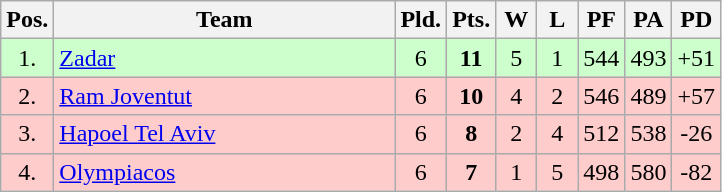<table class="wikitable" style="text-align:center">
<tr>
<th width=15>Pos.</th>
<th width=220>Team</th>
<th width=20>Pld.</th>
<th width=20>Pts.</th>
<th width=20>W</th>
<th width=20>L</th>
<th width=20>PF</th>
<th width=20>PA</th>
<th width=20>PD</th>
</tr>
<tr style="background: #ccffcc;">
<td>1.</td>
<td align=left> <a href='#'>Zadar</a></td>
<td>6</td>
<td><strong>11</strong></td>
<td>5</td>
<td>1</td>
<td>544</td>
<td>493</td>
<td>+51</td>
</tr>
<tr style="background: #ffcccc;">
<td>2.</td>
<td align=left> <a href='#'>Ram Joventut</a></td>
<td>6</td>
<td><strong>10</strong></td>
<td>4</td>
<td>2</td>
<td>546</td>
<td>489</td>
<td>+57</td>
</tr>
<tr style="background: #ffcccc;">
<td>3.</td>
<td align=left> <a href='#'>Hapoel Tel Aviv</a></td>
<td>6</td>
<td><strong>8</strong></td>
<td>2</td>
<td>4</td>
<td>512</td>
<td>538</td>
<td>-26</td>
</tr>
<tr style="background: #ffcccc;">
<td>4.</td>
<td align=left> <a href='#'>Olympiacos</a></td>
<td>6</td>
<td><strong>7</strong></td>
<td>1</td>
<td>5</td>
<td>498</td>
<td>580</td>
<td>-82</td>
</tr>
</table>
